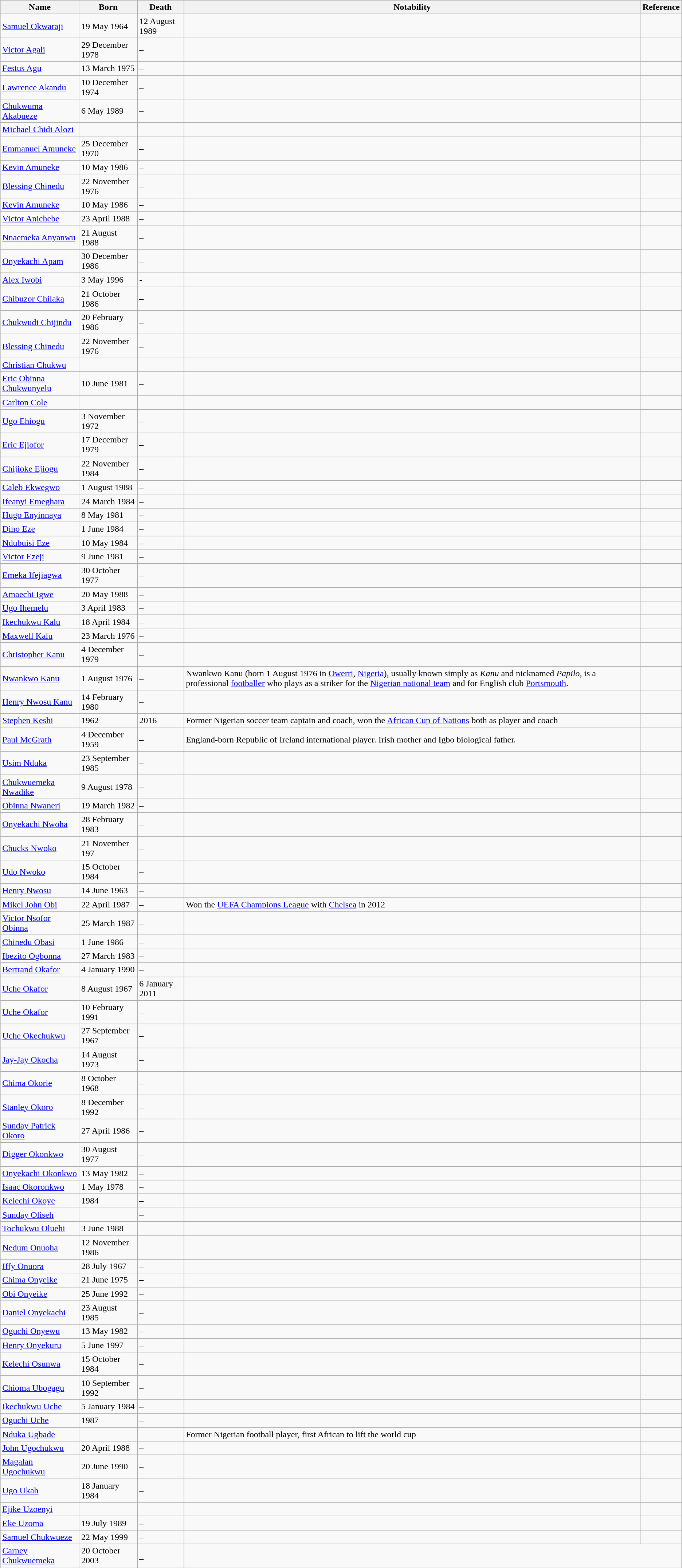<table class="wikitable sortable">
<tr u>
<th>Name</th>
<th class="unsortable">Born</th>
<th class="unsortable">Death</th>
<th class="unsortable">Notability</th>
<th class="unsortable">Reference</th>
</tr>
<tr>
<td><a href='#'>Samuel Okwaraji</a></td>
<td>19 May 1964</td>
<td>12 August 1989</td>
<td></td>
<td></td>
</tr>
<tr>
<td><a href='#'>Victor Agali</a></td>
<td>29 December 1978</td>
<td>–</td>
<td></td>
<td></td>
</tr>
<tr>
<td><a href='#'>Festus Agu</a></td>
<td>13 March 1975</td>
<td>–</td>
<td></td>
<td></td>
</tr>
<tr>
<td><a href='#'>Lawrence Akandu</a></td>
<td>10 December 1974</td>
<td>–</td>
<td></td>
<td></td>
</tr>
<tr>
<td><a href='#'>Chukwuma Akabueze</a></td>
<td>6 May 1989</td>
<td>–</td>
<td></td>
<td></td>
</tr>
<tr>
<td><a href='#'>Michael Chidi Alozi</a></td>
<td></td>
<td></td>
<td></td>
<td></td>
</tr>
<tr>
<td><a href='#'>Emmanuel Amuneke</a></td>
<td>25 December 1970</td>
<td>–</td>
<td></td>
<td></td>
</tr>
<tr>
<td><a href='#'>Kevin Amuneke</a></td>
<td>10 May 1986</td>
<td>–</td>
<td></td>
<td></td>
</tr>
<tr>
<td><a href='#'>Blessing Chinedu</a></td>
<td>22 November 1976</td>
<td>–</td>
<td></td>
<td></td>
</tr>
<tr>
<td><a href='#'>Kevin Amuneke</a></td>
<td>10 May 1986</td>
<td>–</td>
<td></td>
<td></td>
</tr>
<tr>
<td><a href='#'>Victor Anichebe</a></td>
<td>23 April 1988</td>
<td>–</td>
<td></td>
<td></td>
</tr>
<tr>
<td><a href='#'>Nnaemeka Anyanwu</a></td>
<td>21 August 1988</td>
<td>–</td>
<td></td>
<td></td>
</tr>
<tr>
<td><a href='#'>Onyekachi Apam</a></td>
<td>30 December 1986</td>
<td>–</td>
<td></td>
<td></td>
</tr>
<tr>
<td><a href='#'>Alex Iwobi</a></td>
<td>3 May 1996</td>
<td>-</td>
<td></td>
</tr>
<tr>
<td><a href='#'>Chibuzor Chilaka</a></td>
<td>21 October 1986</td>
<td>–</td>
<td></td>
<td></td>
</tr>
<tr>
<td><a href='#'>Chukwudi Chijindu</a></td>
<td>20 February 1986</td>
<td>–</td>
<td></td>
<td></td>
</tr>
<tr>
<td><a href='#'>Blessing Chinedu</a></td>
<td>22 November 1976</td>
<td>–</td>
<td></td>
<td></td>
</tr>
<tr>
<td><a href='#'>Christian Chukwu</a></td>
<td></td>
<td></td>
<td></td>
<td></td>
</tr>
<tr>
<td><a href='#'>Eric Obinna Chukwunyelu</a></td>
<td>10 June 1981</td>
<td>–</td>
<td></td>
<td></td>
</tr>
<tr>
<td><a href='#'>Carlton Cole</a></td>
<td></td>
<td></td>
<td></td>
<td></td>
</tr>
<tr>
<td><a href='#'>Ugo Ehiogu</a></td>
<td>3 November 1972</td>
<td>–</td>
<td></td>
<td></td>
</tr>
<tr>
<td><a href='#'>Eric Ejiofor</a></td>
<td>17 December 1979</td>
<td>–</td>
<td></td>
<td></td>
</tr>
<tr>
<td><a href='#'>Chijioke Ejiogu</a></td>
<td>22 November 1984</td>
<td>–</td>
<td></td>
<td></td>
</tr>
<tr>
<td><a href='#'>Caleb Ekwegwo</a></td>
<td>1 August 1988</td>
<td>–</td>
<td></td>
<td></td>
</tr>
<tr>
<td><a href='#'>Ifeanyi Emeghara</a></td>
<td>24 March 1984</td>
<td>–</td>
<td></td>
<td></td>
</tr>
<tr>
<td><a href='#'>Hugo Enyinnaya</a></td>
<td>8 May 1981</td>
<td>–</td>
<td></td>
<td></td>
</tr>
<tr>
<td><a href='#'>Dino Eze</a></td>
<td>1 June 1984</td>
<td>–</td>
<td></td>
<td></td>
</tr>
<tr>
<td><a href='#'>Ndubuisi Eze</a></td>
<td>10 May 1984</td>
<td>–</td>
<td></td>
<td></td>
</tr>
<tr>
<td><a href='#'>Victor Ezeji</a></td>
<td>9 June 1981</td>
<td>–</td>
<td></td>
<td></td>
</tr>
<tr>
<td><a href='#'>Emeka Ifejiagwa</a></td>
<td>30 October 1977</td>
<td>–</td>
<td></td>
<td></td>
</tr>
<tr>
<td><a href='#'>Amaechi Igwe</a></td>
<td>20 May 1988</td>
<td>–</td>
<td></td>
<td></td>
</tr>
<tr>
<td><a href='#'>Ugo Ihemelu</a></td>
<td>3 April 1983</td>
<td>–</td>
<td></td>
<td></td>
</tr>
<tr>
<td><a href='#'>Ikechukwu Kalu</a></td>
<td>18 April 1984</td>
<td>–</td>
<td></td>
<td></td>
</tr>
<tr>
<td><a href='#'>Maxwell Kalu</a></td>
<td>23 March 1976</td>
<td>–</td>
<td></td>
<td></td>
</tr>
<tr>
<td><a href='#'>Christopher Kanu</a></td>
<td>4 December 1979</td>
<td>–</td>
<td></td>
<td></td>
</tr>
<tr>
<td><a href='#'>Nwankwo Kanu</a></td>
<td>1 August 1976</td>
<td>–</td>
<td>Nwankwo Kanu (born 1 August 1976 in <a href='#'>Owerri</a>, <a href='#'>Nigeria</a>), usually known simply as <em>Kanu</em> and nicknamed <em>Papilo</em>, is a professional <a href='#'>footballer</a> who plays as a striker for the <a href='#'>Nigerian national team</a> and for English club <a href='#'>Portsmouth</a>.</td>
<td rowspan=1 align=center></td>
</tr>
<tr>
<td><a href='#'>Henry Nwosu Kanu</a></td>
<td>14 February 1980</td>
<td>–</td>
<td></td>
<td></td>
</tr>
<tr>
<td><a href='#'>Stephen Keshi</a></td>
<td>1962</td>
<td>2016</td>
<td>Former Nigerian soccer team captain and coach, won the <a href='#'>African Cup of Nations</a> both as player and coach</td>
<td></td>
</tr>
<tr>
<td><a href='#'>Paul McGrath</a></td>
<td>4 December 1959</td>
<td>–</td>
<td>England-born Republic of Ireland international player. Irish mother and Igbo biological father.</td>
<td></td>
</tr>
<tr>
<td><a href='#'>Usim Nduka</a></td>
<td>23 September 1985</td>
<td>–</td>
<td></td>
<td></td>
</tr>
<tr>
<td><a href='#'>Chukwuemeka Nwadike</a></td>
<td>9 August 1978</td>
<td>–</td>
<td></td>
<td></td>
</tr>
<tr>
<td><a href='#'>Obinna Nwaneri</a></td>
<td>19 March 1982</td>
<td>–</td>
<td></td>
<td></td>
</tr>
<tr>
<td><a href='#'>Onyekachi Nwoha</a></td>
<td>28 February 1983</td>
<td>–</td>
<td></td>
<td></td>
</tr>
<tr>
<td><a href='#'>Chucks Nwoko</a></td>
<td>21 November 197</td>
<td>–</td>
<td></td>
<td></td>
</tr>
<tr>
<td><a href='#'>Udo Nwoko</a></td>
<td>15 October 1984</td>
<td>–</td>
<td></td>
<td></td>
</tr>
<tr>
<td><a href='#'>Henry Nwosu</a></td>
<td>14 June 1963</td>
<td>–</td>
<td></td>
<td></td>
</tr>
<tr>
<td><a href='#'>Mikel John Obi</a></td>
<td>22 April 1987</td>
<td>–</td>
<td>Won the <a href='#'>UEFA Champions League</a> with <a href='#'>Chelsea</a> in 2012</td>
<td align=center></td>
</tr>
<tr>
<td><a href='#'>Victor Nsofor Obinna</a></td>
<td>25 March 1987</td>
<td>–</td>
<td></td>
<td></td>
</tr>
<tr>
<td><a href='#'>Chinedu Obasi</a></td>
<td>1 June 1986</td>
<td>–</td>
<td></td>
<td></td>
</tr>
<tr>
<td><a href='#'>Ibezito Ogbonna</a></td>
<td>27 March 1983</td>
<td>–</td>
<td></td>
<td></td>
</tr>
<tr>
<td><a href='#'>Bertrand Okafor</a></td>
<td>4 January 1990</td>
<td>–</td>
<td></td>
<td></td>
</tr>
<tr>
<td><a href='#'>Uche Okafor</a></td>
<td>8 August 1967</td>
<td>6 January 2011</td>
<td></td>
<td></td>
</tr>
<tr>
<td><a href='#'>Uche Okafor</a></td>
<td>10 February 1991</td>
<td>–</td>
<td></td>
<td></td>
</tr>
<tr>
<td><a href='#'>Uche Okechukwu</a></td>
<td>27 September 1967</td>
<td>–</td>
<td></td>
<td></td>
</tr>
<tr>
<td><a href='#'>Jay-Jay Okocha</a></td>
<td>14 August 1973</td>
<td>–</td>
<td></td>
<td align=center></td>
</tr>
<tr>
<td><a href='#'>Chima Okorie</a></td>
<td>8 October 1968</td>
<td>–</td>
<td></td>
<td></td>
</tr>
<tr>
<td><a href='#'>Stanley Okoro</a></td>
<td>8 December 1992</td>
<td>–</td>
<td></td>
<td></td>
</tr>
<tr>
<td><a href='#'>Sunday Patrick Okoro</a></td>
<td>27 April 1986</td>
<td>–</td>
<td></td>
<td></td>
</tr>
<tr>
<td><a href='#'>Digger Okonkwo</a></td>
<td>30 August 1977</td>
<td>–</td>
<td></td>
<td></td>
</tr>
<tr>
<td><a href='#'>Onyekachi Okonkwo</a></td>
<td>13 May 1982</td>
<td>–</td>
<td></td>
<td></td>
</tr>
<tr>
<td><a href='#'>Isaac Okoronkwo</a></td>
<td>1 May 1978</td>
<td>–</td>
<td></td>
<td></td>
</tr>
<tr>
<td><a href='#'>Kelechi Okoye</a></td>
<td>1984</td>
<td>–</td>
<td></td>
<td></td>
</tr>
<tr>
<td><a href='#'>Sunday Oliseh</a></td>
<td></td>
<td>–</td>
<td></td>
<td></td>
</tr>
<tr>
<td><a href='#'>Tochukwu Oluehi</a></td>
<td>3 June 1988</td>
<td></td>
<td></td>
<td></td>
</tr>
<tr>
<td><a href='#'>Nedum Onuoha</a></td>
<td>12 November 1986</td>
<td></td>
<td></td>
<td></td>
</tr>
<tr>
<td><a href='#'>Iffy Onuora</a></td>
<td>28 July 1967</td>
<td>–</td>
<td></td>
<td></td>
</tr>
<tr>
<td><a href='#'>Chima Onyeike</a></td>
<td>21 June 1975</td>
<td>–</td>
<td></td>
<td></td>
</tr>
<tr>
<td><a href='#'>Obi Onyeike</a></td>
<td>25 June 1992</td>
<td>–</td>
<td></td>
<td></td>
</tr>
<tr>
<td><a href='#'>Daniel Onyekachi</a></td>
<td>23 August 1985</td>
<td>–</td>
<td></td>
<td></td>
</tr>
<tr>
<td><a href='#'>Oguchi Onyewu</a></td>
<td>13 May 1982</td>
<td>–</td>
<td></td>
<td align=center></td>
</tr>
<tr>
<td><a href='#'>Henry Onyekuru</a></td>
<td>5 June 1997</td>
<td>–</td>
<td></td>
<td></td>
</tr>
<tr>
<td><a href='#'>Kelechi Osunwa</a></td>
<td>15 October 1984</td>
<td>–</td>
<td></td>
<td></td>
</tr>
<tr>
<td><a href='#'>Chioma Ubogagu</a></td>
<td>10 September 1992</td>
<td>–</td>
<td></td>
<td></td>
</tr>
<tr>
<td><a href='#'>Ikechukwu Uche</a></td>
<td>5 January 1984</td>
<td>–</td>
<td></td>
<td></td>
</tr>
<tr>
<td><a href='#'>Oguchi Uche</a></td>
<td>1987</td>
<td>–</td>
<td></td>
<td></td>
</tr>
<tr>
<td><a href='#'>Nduka Ugbade</a></td>
<td></td>
<td></td>
<td>Former Nigerian football player, first African to lift the world cup</td>
<td></td>
</tr>
<tr>
<td><a href='#'>John Ugochukwu</a></td>
<td>20 April 1988</td>
<td>–</td>
<td></td>
<td></td>
</tr>
<tr>
<td><a href='#'>Magalan Ugochukwu</a></td>
<td>20 June 1990</td>
<td>–</td>
<td></td>
</tr>
<tr>
<td><a href='#'>Ugo Ukah</a></td>
<td>18 January 1984</td>
<td>–</td>
<td></td>
<td></td>
</tr>
<tr>
<td><a href='#'>Ejike Uzoenyi</a></td>
<td></td>
<td></td>
<td></td>
<td></td>
</tr>
<tr>
<td><a href='#'>Eke Uzoma</a></td>
<td>19 July 1989</td>
<td>–</td>
<td></td>
<td></td>
</tr>
<tr>
<td><a href='#'>Samuel Chukwueze</a></td>
<td>22 May 1999</td>
<td>–</td>
<td></td>
<td></td>
</tr>
<tr>
<td><a href='#'>Carney Chukwuemeka</a></td>
<td>20 October 2003</td>
<td>_</td>
</tr>
</table>
